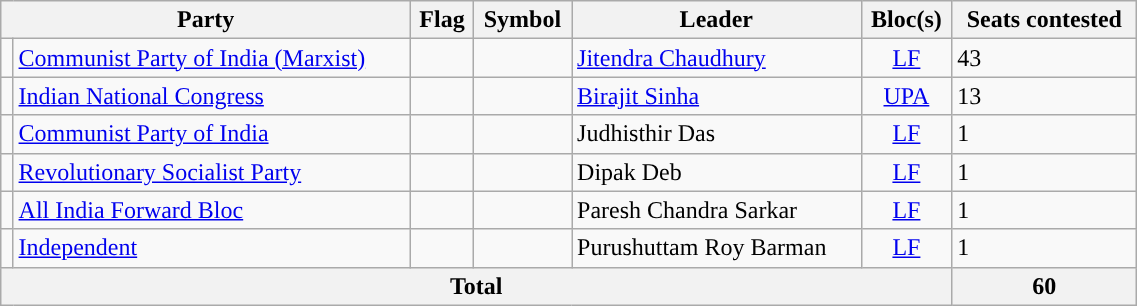<table class="wikitable"  width="60%">
<tr>
<th colspan="2">Party</th>
<th>Flag</th>
<th>Symbol</th>
<th>Leader</th>
<th>Bloc(s)</th>
<th>Seats contested</th>
</tr>
<tr>
<td style="text-align:center; background:"></td>
<td><a href='#'>Communist Party of India (Marxist)</a></td>
<td></td>
<td></td>
<td><a href='#'>Jitendra Chaudhury</a></td>
<td style="text-align:center"><a href='#'>LF</a></td>
<td>43</td>
</tr>
<tr>
<td style="text-align:center; background:"></td>
<td><a href='#'>Indian National Congress</a></td>
<td></td>
<td></td>
<td><a href='#'>Birajit Sinha</a></td>
<td style="text-align:center"><a href='#'>UPA</a></td>
<td>13</td>
</tr>
<tr>
<td style="text-align:center; background:"></td>
<td><a href='#'>Communist Party of India</a></td>
<td></td>
<td></td>
<td>Judhisthir Das</td>
<td style="text-align:center"><a href='#'>LF</a></td>
<td>1</td>
</tr>
<tr>
<td style="text-align:center; background:"></td>
<td><a href='#'>Revolutionary Socialist Party</a></td>
<td></td>
<td></td>
<td>Dipak Deb</td>
<td style="text-align:center"><a href='#'>LF</a></td>
<td>1</td>
</tr>
<tr>
<td style="text-align:Center; background:"><span></span></td>
<td><a href='#'>All India Forward Bloc</a></td>
<td></td>
<td></td>
<td>Paresh Chandra Sarkar</td>
<td style="text-align:center"><a href='#'>LF</a></td>
<td>1</td>
</tr>
<tr>
<td style="text-align:center; background:"></td>
<td><a href='#'>Independent</a></td>
<td></td>
<td></td>
<td>Purushuttam Roy Barman</td>
<td style="text-align:center"><a href='#'>LF</a></td>
<td>1</td>
</tr>
<tr>
<th colspan="6">Total</th>
<th>60</th>
</tr>
</table>
